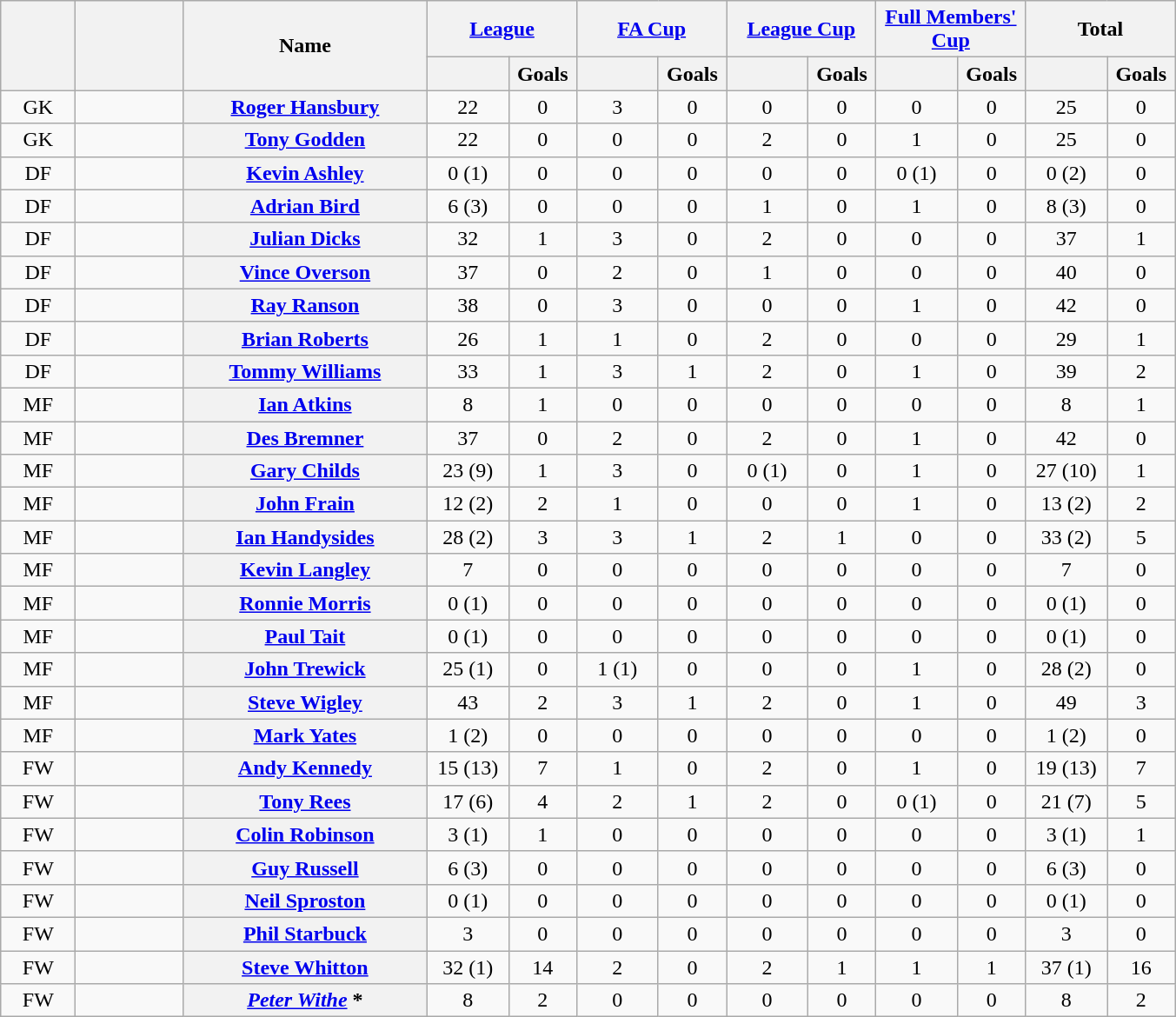<table class="wikitable plainrowheaders" style="text-align:center;">
<tr>
<th rowspan="2" scope="col" width="50"></th>
<th rowspan="2" scope="col" width="75"></th>
<th rowspan="2" scope="col" width="180" scope=col>Name</th>
<th colspan="2"><a href='#'>League</a></th>
<th colspan="2"><a href='#'>FA Cup</a></th>
<th colspan="2"><a href='#'>League Cup</a></th>
<th colspan="2"><a href='#'>Full Members' Cup</a></th>
<th colspan="2">Total</th>
</tr>
<tr>
<th scope="col" width="55"></th>
<th scope="col" width="45">Goals</th>
<th scope="col" width="55"></th>
<th scope="col" width="45">Goals</th>
<th scope="col" width="55"></th>
<th scope="col" width="45">Goals</th>
<th scope="col" width="55"></th>
<th scope="col" width="45">Goals</th>
<th scope="col" width="55"></th>
<th scope="col" width="45">Goals</th>
</tr>
<tr>
<td>GK</td>
<td></td>
<th scope="row"><a href='#'>Roger Hansbury</a></th>
<td>22</td>
<td>0</td>
<td>3</td>
<td>0</td>
<td>0</td>
<td>0</td>
<td>0</td>
<td>0</td>
<td>25</td>
<td>0</td>
</tr>
<tr>
<td>GK</td>
<td></td>
<th scope="row"><a href='#'>Tony Godden</a></th>
<td>22</td>
<td>0</td>
<td>0</td>
<td>0</td>
<td>2</td>
<td>0</td>
<td>1</td>
<td>0</td>
<td>25</td>
<td>0</td>
</tr>
<tr>
<td>DF</td>
<td></td>
<th scope="row"><a href='#'>Kevin Ashley</a></th>
<td>0 (1)</td>
<td>0</td>
<td>0</td>
<td>0</td>
<td>0</td>
<td>0</td>
<td>0 (1)</td>
<td>0</td>
<td>0 (2)</td>
<td>0</td>
</tr>
<tr>
<td>DF</td>
<td></td>
<th scope="row"><a href='#'>Adrian Bird</a></th>
<td>6 (3)</td>
<td>0</td>
<td>0</td>
<td>0</td>
<td>1</td>
<td>0</td>
<td>1</td>
<td>0</td>
<td>8 (3)</td>
<td>0</td>
</tr>
<tr>
<td>DF</td>
<td></td>
<th scope="row"><a href='#'>Julian Dicks</a> </th>
<td>32</td>
<td>1</td>
<td>3</td>
<td>0</td>
<td>2</td>
<td>0</td>
<td>0</td>
<td>0</td>
<td>37</td>
<td>1</td>
</tr>
<tr>
<td>DF</td>
<td></td>
<th scope="row"><a href='#'>Vince Overson</a></th>
<td>37</td>
<td>0</td>
<td>2</td>
<td>0</td>
<td>1</td>
<td>0</td>
<td>0</td>
<td>0</td>
<td>40</td>
<td>0</td>
</tr>
<tr>
<td>DF</td>
<td></td>
<th scope="row"><a href='#'>Ray Ranson</a></th>
<td>38</td>
<td>0</td>
<td>3</td>
<td>0</td>
<td>0</td>
<td>0</td>
<td>1</td>
<td>0</td>
<td>42</td>
<td>0</td>
</tr>
<tr>
<td>DF</td>
<td></td>
<th scope="row"><a href='#'>Brian Roberts</a></th>
<td>26</td>
<td>1</td>
<td>1</td>
<td>0</td>
<td>2</td>
<td>0</td>
<td>0</td>
<td>0</td>
<td>29</td>
<td>1</td>
</tr>
<tr>
<td>DF</td>
<td></td>
<th scope="row"><a href='#'>Tommy Williams</a></th>
<td>33</td>
<td>1</td>
<td>3</td>
<td>1</td>
<td>2</td>
<td>0</td>
<td>1</td>
<td>0</td>
<td>39</td>
<td>2</td>
</tr>
<tr>
<td>MF</td>
<td></td>
<th scope="row"><a href='#'>Ian Atkins</a></th>
<td>8</td>
<td>1</td>
<td>0</td>
<td>0</td>
<td>0</td>
<td>0</td>
<td>0</td>
<td>0</td>
<td>8</td>
<td>1</td>
</tr>
<tr>
<td>MF</td>
<td></td>
<th scope="row"><a href='#'>Des Bremner</a></th>
<td>37</td>
<td>0</td>
<td>2</td>
<td>0</td>
<td>2</td>
<td>0</td>
<td>1</td>
<td>0</td>
<td>42</td>
<td>0</td>
</tr>
<tr>
<td>MF</td>
<td></td>
<th scope="row"><a href='#'>Gary Childs</a></th>
<td>23 (9)</td>
<td>1</td>
<td>3</td>
<td>0</td>
<td>0 (1)</td>
<td>0</td>
<td>1</td>
<td>0</td>
<td>27 (10)</td>
<td>1</td>
</tr>
<tr>
<td>MF</td>
<td></td>
<th scope="row"><a href='#'>John Frain</a></th>
<td>12 (2)</td>
<td>2</td>
<td>1</td>
<td>0</td>
<td>0</td>
<td>0</td>
<td>1</td>
<td>0</td>
<td>13 (2)</td>
<td>2</td>
</tr>
<tr>
<td>MF</td>
<td></td>
<th scope="row"><a href='#'>Ian Handysides</a></th>
<td>28 (2)</td>
<td>3</td>
<td>3</td>
<td>1</td>
<td>2</td>
<td>1</td>
<td>0</td>
<td>0</td>
<td>33 (2)</td>
<td>5</td>
</tr>
<tr>
<td>MF</td>
<td></td>
<th scope="row"><a href='#'>Kevin Langley</a></th>
<td>7</td>
<td>0</td>
<td>0</td>
<td>0</td>
<td>0</td>
<td>0</td>
<td>0</td>
<td>0</td>
<td>7</td>
<td>0</td>
</tr>
<tr>
<td>MF</td>
<td></td>
<th scope="row"><a href='#'>Ronnie Morris</a></th>
<td>0 (1)</td>
<td>0</td>
<td>0</td>
<td>0</td>
<td>0</td>
<td>0</td>
<td>0</td>
<td>0</td>
<td>0 (1)</td>
<td>0</td>
</tr>
<tr>
<td>MF</td>
<td></td>
<th scope="row"><a href='#'>Paul Tait</a></th>
<td>0 (1)</td>
<td>0</td>
<td>0</td>
<td>0</td>
<td>0</td>
<td>0</td>
<td>0</td>
<td>0</td>
<td>0 (1)</td>
<td>0</td>
</tr>
<tr>
<td>MF</td>
<td></td>
<th scope="row"><a href='#'>John Trewick</a></th>
<td>25 (1)</td>
<td>0</td>
<td>1 (1)</td>
<td>0</td>
<td>0</td>
<td>0</td>
<td>1</td>
<td>0</td>
<td>28 (2)</td>
<td>0</td>
</tr>
<tr>
<td>MF</td>
<td></td>
<th scope="row"><a href='#'>Steve Wigley</a></th>
<td>43</td>
<td>2</td>
<td>3</td>
<td>1</td>
<td>2</td>
<td>0</td>
<td>1</td>
<td>0</td>
<td>49</td>
<td>3</td>
</tr>
<tr>
<td>MF</td>
<td></td>
<th scope="row"><a href='#'>Mark Yates</a></th>
<td>1 (2)</td>
<td>0</td>
<td>0</td>
<td>0</td>
<td>0</td>
<td>0</td>
<td>0</td>
<td>0</td>
<td>1 (2)</td>
<td>0</td>
</tr>
<tr>
<td>FW</td>
<td></td>
<th scope="row"><a href='#'>Andy Kennedy</a></th>
<td>15 (13)</td>
<td>7</td>
<td>1</td>
<td>0</td>
<td>2</td>
<td>0</td>
<td>1</td>
<td>0</td>
<td>19 (13)</td>
<td>7</td>
</tr>
<tr>
<td>FW</td>
<td></td>
<th scope="row"><a href='#'>Tony Rees</a> </th>
<td>17 (6)</td>
<td>4</td>
<td>2</td>
<td>1</td>
<td>2</td>
<td>0</td>
<td>0 (1)</td>
<td>0</td>
<td>21 (7)</td>
<td>5</td>
</tr>
<tr>
<td>FW</td>
<td></td>
<th scope="row"><a href='#'>Colin Robinson</a></th>
<td>3 (1)</td>
<td>1</td>
<td>0</td>
<td>0</td>
<td>0</td>
<td>0</td>
<td>0</td>
<td>0</td>
<td>3 (1)</td>
<td>1</td>
</tr>
<tr>
<td>FW</td>
<td></td>
<th scope="row"><a href='#'>Guy Russell</a></th>
<td>6 (3)</td>
<td>0</td>
<td>0</td>
<td>0</td>
<td>0</td>
<td>0</td>
<td>0</td>
<td>0</td>
<td>6 (3)</td>
<td>0</td>
</tr>
<tr>
<td>FW</td>
<td></td>
<th scope="row"><a href='#'>Neil Sproston</a></th>
<td>0 (1)</td>
<td>0</td>
<td>0</td>
<td>0</td>
<td>0</td>
<td>0</td>
<td>0</td>
<td>0</td>
<td>0 (1)</td>
<td>0</td>
</tr>
<tr>
<td>FW</td>
<td></td>
<th scope="row"><a href='#'>Phil Starbuck</a></th>
<td>3</td>
<td>0</td>
<td>0</td>
<td>0</td>
<td>0</td>
<td>0</td>
<td>0</td>
<td>0</td>
<td>3</td>
<td>0</td>
</tr>
<tr>
<td>FW</td>
<td></td>
<th scope="row"><a href='#'>Steve Whitton</a></th>
<td>32 (1)</td>
<td>14</td>
<td>2</td>
<td>0</td>
<td>2</td>
<td>1</td>
<td>1</td>
<td>1</td>
<td>37 (1)</td>
<td>16</td>
</tr>
<tr>
<td>FW</td>
<td></td>
<th scope="row"><em><a href='#'>Peter Withe</a></em> *</th>
<td>8</td>
<td>2</td>
<td>0</td>
<td>0</td>
<td>0</td>
<td>0</td>
<td>0</td>
<td>0</td>
<td>8</td>
<td>2</td>
</tr>
</table>
